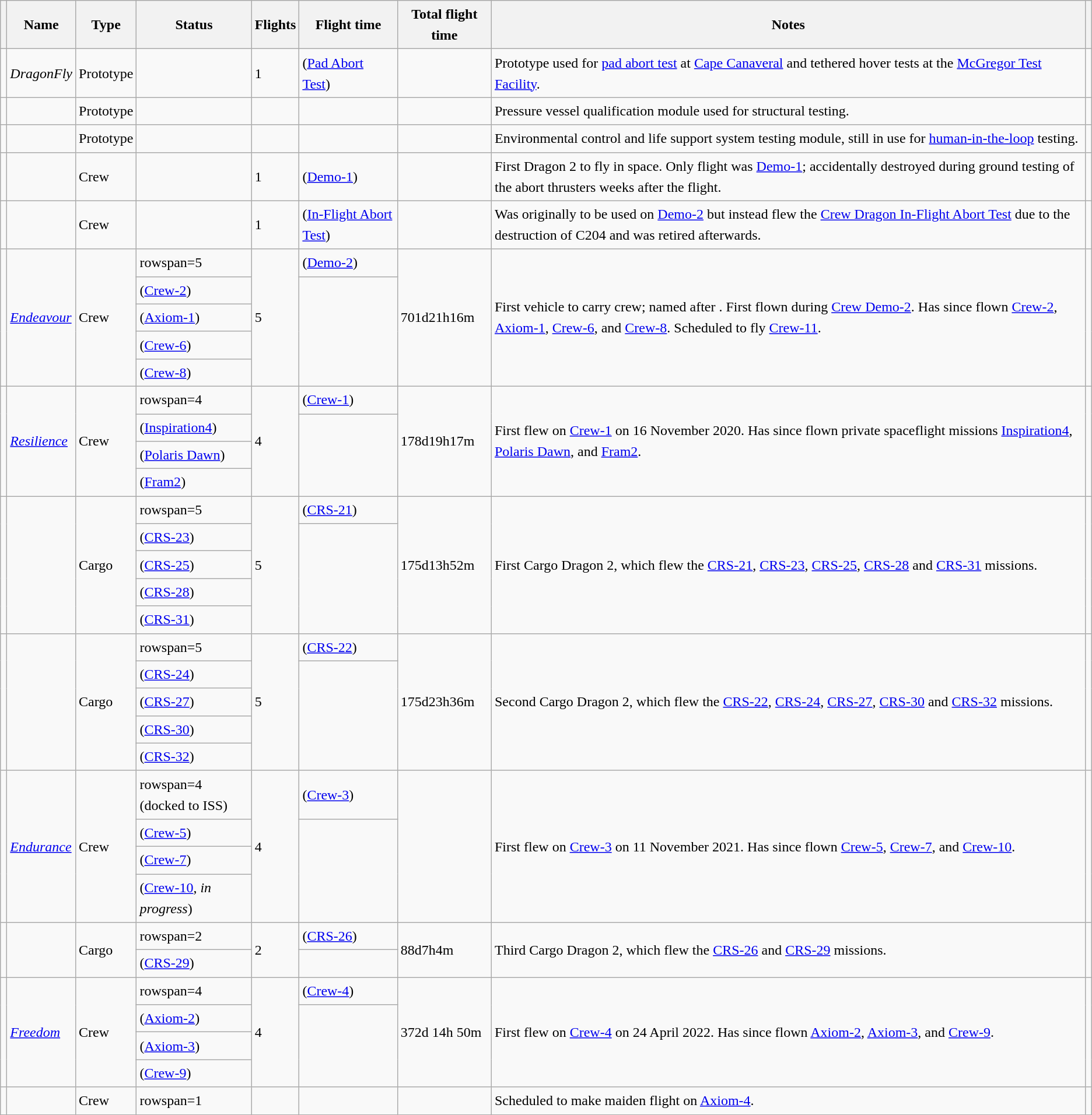<table class="wikitable sticky-header" style="font-size:0.95; line-height:1.5em;">
<tr>
<th></th>
<th>Name</th>
<th>Type</th>
<th>Status</th>
<th>Flights</th>
<th>Flight time</th>
<th>Total flight time</th>
<th class="unsortable">Notes</th>
<th class="unsortable"></th>
</tr>
<tr>
<td></td>
<td><em>DragonFly</em></td>
<td>Prototype</td>
<td></td>
<td>1</td>
<td> (<a href='#'>Pad Abort Test</a>)</td>
<td></td>
<td>Prototype used for <a href='#'>pad abort test</a> at <a href='#'>Cape Canaveral</a> and tethered hover tests at the <a href='#'>McGregor Test Facility</a>.</td>
<td></td>
</tr>
<tr>
<td></td>
<td></td>
<td>Prototype</td>
<td></td>
<td></td>
<td></td>
<td></td>
<td>Pressure vessel qualification module used for structural testing.</td>
<td></td>
</tr>
<tr>
<td></td>
<td></td>
<td>Prototype</td>
<td></td>
<td></td>
<td></td>
<td></td>
<td>Environmental control and life support system testing module, still in use for <a href='#'>human-in-the-loop</a> testing.</td>
<td></td>
</tr>
<tr>
<td></td>
<td></td>
<td>Crew</td>
<td></td>
<td>1</td>
<td> (<a href='#'>Demo-1</a>)</td>
<td></td>
<td>First Dragon 2 to fly in space. Only flight was <a href='#'>Demo-1</a>; accidentally destroyed during ground testing of the abort thrusters weeks after the flight.</td>
<td></td>
</tr>
<tr>
<td></td>
<td></td>
<td>Crew</td>
<td></td>
<td>1</td>
<td> (<a href='#'>In-Flight Abort Test</a>)</td>
<td></td>
<td>Was originally to be used on <a href='#'>Demo-2</a> but instead flew the <a href='#'>Crew Dragon In-Flight Abort Test</a> due to the destruction of C204 and was retired afterwards.</td>
<td></td>
</tr>
<tr>
<td rowspan=5></td>
<td rowspan=5><em><a href='#'>Endeavour</a></em></td>
<td rowspan=5>Crew</td>
<td>rowspan=5 </td>
<td rowspan=5>5</td>
<td> (<a href='#'>Demo-2</a>)</td>
<td rowspan=5>701d21h16m</td>
<td rowspan=5>First vehicle to carry crew; named after . First flown during <a href='#'>Crew Demo-2</a>. Has since flown <a href='#'>Crew-2</a>, <a href='#'>Axiom-1</a>, <a href='#'>Crew-6</a>, and <a href='#'>Crew-8</a>. Scheduled to fly <a href='#'>Crew-11</a>.</td>
<td rowspan=5></td>
</tr>
<tr>
<td> (<a href='#'>Crew-2</a>)</td>
</tr>
<tr>
<td> (<a href='#'>Axiom-1</a>)</td>
</tr>
<tr>
<td> (<a href='#'>Crew-6</a>)</td>
</tr>
<tr>
<td> (<a href='#'>Crew-8</a>)</td>
</tr>
<tr>
<td rowspan=4></td>
<td rowspan=4><em><a href='#'>Resilience</a></em></td>
<td rowspan=4>Crew</td>
<td>rowspan=4 </td>
<td rowspan=4>4</td>
<td> (<a href='#'>Crew-1</a>)</td>
<td rowspan=4>178d19h17m</td>
<td rowspan=4>First flew on <a href='#'>Crew-1</a> on 16 November 2020. Has since flown private spaceflight missions <a href='#'>Inspiration4</a>, <a href='#'>Polaris Dawn</a>, and <a href='#'>Fram2</a>.</td>
<td rowspan=4></td>
</tr>
<tr>
<td style="white-space: nowrap;"> (<a href='#'>Inspiration4</a>)</td>
</tr>
<tr>
<td> (<a href='#'>Polaris Dawn</a>)</td>
</tr>
<tr>
<td> (<a href='#'>Fram2</a>)</td>
</tr>
<tr>
<td rowspan=5></td>
<td rowspan=5></td>
<td rowspan=5>Cargo</td>
<td>rowspan=5 </td>
<td rowspan=5>5</td>
<td> (<a href='#'>CRS-21</a>)</td>
<td rowspan=5>175d13h52m</td>
<td rowspan=5>First Cargo Dragon 2, which flew the <a href='#'>CRS-21</a>, <a href='#'>CRS-23</a>, <a href='#'>CRS-25</a>, <a href='#'>CRS-28</a> and <a href='#'>CRS-31</a> missions.</td>
<td rowspan=5></td>
</tr>
<tr>
<td> (<a href='#'>CRS-23</a>)</td>
</tr>
<tr>
<td> (<a href='#'>CRS-25</a>)</td>
</tr>
<tr>
<td> (<a href='#'>CRS-28</a>)</td>
</tr>
<tr>
<td> (<a href='#'>CRS-31</a>)</td>
</tr>
<tr>
<td rowspan=5></td>
<td rowspan=5></td>
<td rowspan=5>Cargo</td>
<td>rowspan=5 </td>
<td rowspan=5>5</td>
<td> (<a href='#'>CRS-22</a>)</td>
<td rowspan=5>175d23h36m</td>
<td rowspan=5>Second Cargo Dragon 2, which flew the <a href='#'>CRS-22</a>, <a href='#'>CRS-24</a>, <a href='#'>CRS-27</a>, <a href='#'>CRS-30</a> and <a href='#'>CRS-32</a> missions.</td>
<td rowspan=5></td>
</tr>
<tr>
<td> (<a href='#'>CRS-24</a>)</td>
</tr>
<tr>
<td> (<a href='#'>CRS-27</a>)</td>
</tr>
<tr>
<td> (<a href='#'>CRS-30</a>)</td>
</tr>
<tr>
<td> (<a href='#'>CRS-32</a>)</td>
</tr>
<tr>
<td rowspan=4></td>
<td rowspan=4><a href='#'><em>Endurance</em></a></td>
<td rowspan=4>Crew</td>
<td>rowspan=4 <br>(docked to ISS)</td>
<td rowspan=4>4</td>
<td> (<a href='#'>Crew-3</a>)</td>
<td rowspan=4></td>
<td rowspan=4>First flew on <a href='#'>Crew-3</a> on 11 November 2021. Has since flown <a href='#'>Crew-5</a>, <a href='#'>Crew-7</a>, and <a href='#'>Crew-10</a>.</td>
<td rowspan=4></td>
</tr>
<tr>
<td> (<a href='#'>Crew-5</a>)</td>
</tr>
<tr>
<td> (<a href='#'>Crew-7</a>)</td>
</tr>
<tr>
<td> (<a href='#'>Crew-10</a>, <em>in progress</em>)</td>
</tr>
<tr>
<td rowspan=2></td>
<td rowspan=2></td>
<td rowspan=2>Cargo</td>
<td>rowspan=2 </td>
<td rowspan=2>2</td>
<td> (<a href='#'>CRS-26</a>)</td>
<td rowspan=2>88d7h4m</td>
<td rowspan=2>Third Cargo Dragon 2, which flew the <a href='#'>CRS-26</a> and <a href='#'>CRS-29</a> missions.</td>
<td rowspan=2></td>
</tr>
<tr>
<td> (<a href='#'>CRS-29</a>)</td>
</tr>
<tr>
<td rowspan=4></td>
<td rowspan=4><a href='#'><em>Freedom</em></a></td>
<td rowspan=4>Crew</td>
<td>rowspan=4 </td>
<td rowspan=4>4</td>
<td> (<a href='#'>Crew-4</a>)</td>
<td rowspan=4>372d 14h 50m</td>
<td rowspan=4>First flew on <a href='#'>Crew-4</a> on 24 April 2022. Has since flown <a href='#'>Axiom-2</a>, <a href='#'>Axiom-3</a>, and <a href='#'>Crew-9</a>.</td>
<td rowspan=4></td>
</tr>
<tr>
<td> (<a href='#'>Axiom-2</a>)</td>
</tr>
<tr>
<td> (<a href='#'>Axiom-3</a>)</td>
</tr>
<tr>
<td> (<a href='#'>Crew-9</a>)</td>
</tr>
<tr>
<td rowspan=1></td>
<td rowspan=1></td>
<td rowspan=1>Crew</td>
<td>rowspan=1 </td>
<td rowspan=1></td>
<td rowspan=1></td>
<td rowspan=1></td>
<td rowspan=1>Scheduled to make maiden flight on <a href='#'>Axiom-4</a>.</td>
<td></td>
</tr>
</table>
